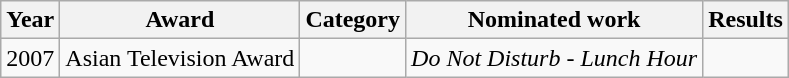<table class="wikitable sortable">
<tr>
<th>Year</th>
<th>Award</th>
<th>Category</th>
<th>Nominated work</th>
<th>Results</th>
</tr>
<tr>
<td>2007</td>
<td>Asian Television Award</td>
<td></td>
<td><em>Do Not Disturb - Lunch Hour</em></td>
<td></td>
</tr>
</table>
